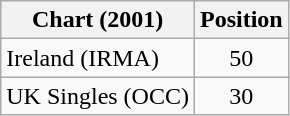<table class="wikitable">
<tr>
<th>Chart (2001)</th>
<th>Position</th>
</tr>
<tr>
<td>Ireland (IRMA)</td>
<td align="center">50</td>
</tr>
<tr>
<td>UK Singles (OCC)</td>
<td align="center">30</td>
</tr>
</table>
